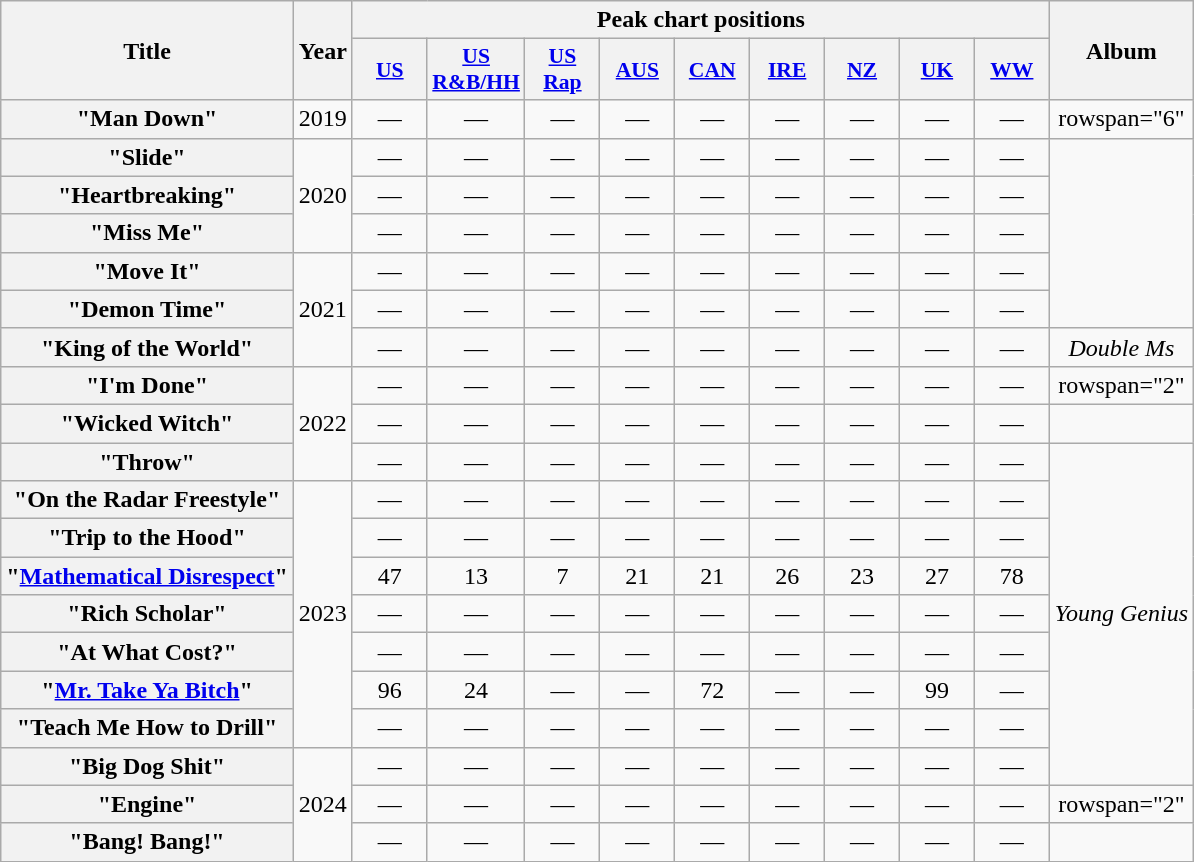<table class="wikitable plainrowheaders" style="text-align:center;">
<tr>
<th scope="col" rowspan="2">Title</th>
<th scope="col" rowspan="2">Year</th>
<th scope="col" colspan="9">Peak chart positions</th>
<th scope="col" rowspan="2">Album</th>
</tr>
<tr>
<th scope="col" style="width:3em; font-size:90%"><a href='#'>US</a><br></th>
<th scope="col" style="width:3em; font-size:90%"><a href='#'>US<br>R&B/HH</a><br></th>
<th scope="col" style="width:3em; font-size:90%"><a href='#'>US<br>Rap</a><br></th>
<th scope="col" style="width:3em; font-size:90%"><a href='#'>AUS</a><br></th>
<th scope="col" style="width:3em; font-size:90%"><a href='#'>CAN</a><br></th>
<th scope="col" style="width:3em; font-size:90%"><a href='#'>IRE</a><br></th>
<th scope="col" style="width:3em; font-size:90%"><a href='#'>NZ</a><br></th>
<th scope="col" style="width:3em; font-size:90%"><a href='#'>UK</a><br></th>
<th scope="col" style="width:3em; font-size:90%"><a href='#'>WW</a><br></th>
</tr>
<tr>
<th scope="row">"Man Down"</th>
<td>2019</td>
<td>—</td>
<td>—</td>
<td>—</td>
<td>—</td>
<td>—</td>
<td>—</td>
<td>—</td>
<td>—</td>
<td>—</td>
<td>rowspan="6" </td>
</tr>
<tr>
<th scope="row">"Slide"<br></th>
<td rowspan="3">2020</td>
<td>—</td>
<td>—</td>
<td>—</td>
<td>—</td>
<td>—</td>
<td>—</td>
<td>—</td>
<td>—</td>
<td>—</td>
</tr>
<tr>
<th scope="row">"Heartbreaking"</th>
<td>—</td>
<td>—</td>
<td>—</td>
<td>—</td>
<td>—</td>
<td>—</td>
<td>—</td>
<td>—</td>
<td>—</td>
</tr>
<tr>
<th scope="row">"Miss Me"</th>
<td>—</td>
<td>—</td>
<td>—</td>
<td>—</td>
<td>—</td>
<td>—</td>
<td>—</td>
<td>—</td>
<td>—</td>
</tr>
<tr>
<th scope="row">"Move It"</th>
<td rowspan="3">2021</td>
<td>—</td>
<td>—</td>
<td>—</td>
<td>—</td>
<td>—</td>
<td>—</td>
<td>—</td>
<td>—</td>
<td>—</td>
</tr>
<tr>
<th scope="row">"Demon Time"</th>
<td>—</td>
<td>—</td>
<td>—</td>
<td>—</td>
<td>—</td>
<td>—</td>
<td>—</td>
<td>—</td>
<td>—</td>
</tr>
<tr>
<th scope="row">"King of the World"</th>
<td>—</td>
<td>—</td>
<td>—</td>
<td>—</td>
<td>—</td>
<td>—</td>
<td>—</td>
<td>—</td>
<td>—</td>
<td><em>Double Ms</em></td>
</tr>
<tr>
<th scope="row">"I'm Done"</th>
<td rowspan="3">2022</td>
<td>—</td>
<td>—</td>
<td>—</td>
<td>—</td>
<td>—</td>
<td>—</td>
<td>—</td>
<td>—</td>
<td>—</td>
<td>rowspan="2" </td>
</tr>
<tr>
<th scope="Row">"Wicked Witch"</th>
<td>—</td>
<td>—</td>
<td>—</td>
<td>—</td>
<td>—</td>
<td>—</td>
<td>—</td>
<td>—</td>
<td>—</td>
</tr>
<tr>
<th scope="row">"Throw"<br></th>
<td>—</td>
<td>—</td>
<td>—</td>
<td>—</td>
<td>—</td>
<td>—</td>
<td>—</td>
<td>—</td>
<td>—</td>
<td rowspan="9"><em>Young Genius</em></td>
</tr>
<tr>
<th scope="row">"On the Radar Freestyle"</th>
<td rowspan="7">2023</td>
<td>—</td>
<td>—</td>
<td>—</td>
<td>—</td>
<td>—</td>
<td>—</td>
<td>—</td>
<td>—</td>
<td>—</td>
</tr>
<tr>
<th scope="row">"Trip to the Hood"</th>
<td>—</td>
<td>—</td>
<td>—</td>
<td>—</td>
<td>—</td>
<td>—</td>
<td>—</td>
<td>—</td>
<td>—</td>
</tr>
<tr>
<th scope="row">"<a href='#'>Mathematical Disrespect</a>"</th>
<td>47</td>
<td>13</td>
<td>7</td>
<td>21</td>
<td>21</td>
<td>26<br></td>
<td>23</td>
<td>27</td>
<td>78</td>
</tr>
<tr>
<th scope="row">"Rich Scholar"</th>
<td>—</td>
<td>—</td>
<td>—</td>
<td>—</td>
<td>—</td>
<td>—</td>
<td>—</td>
<td>—</td>
<td>—</td>
</tr>
<tr>
<th scope="row">"At What Cost?"</th>
<td>—</td>
<td>—</td>
<td>—</td>
<td>—</td>
<td>—</td>
<td>—</td>
<td>—</td>
<td>—</td>
<td>—</td>
</tr>
<tr>
<th scope="row">"<a href='#'>Mr. Take Ya Bitch</a>"<br></th>
<td>96</td>
<td>24</td>
<td>—</td>
<td>—</td>
<td>72</td>
<td>—</td>
<td>—</td>
<td>99</td>
<td>—</td>
</tr>
<tr>
<th scope="row">"Teach Me How to Drill"<br></th>
<td>—</td>
<td>—</td>
<td>—</td>
<td>—</td>
<td>—</td>
<td>—</td>
<td>—</td>
<td>—</td>
<td>—</td>
</tr>
<tr>
<th scope="row">"Big Dog Shit"<br></th>
<td rowspan="3">2024</td>
<td>—</td>
<td>—</td>
<td>—</td>
<td>—</td>
<td>—</td>
<td>—</td>
<td>—</td>
<td>—</td>
<td>—</td>
</tr>
<tr>
<th scope="row">"Engine"<br></th>
<td>—</td>
<td>—</td>
<td>—</td>
<td>—</td>
<td>—</td>
<td>—</td>
<td>—</td>
<td>—</td>
<td>—</td>
<td>rowspan="2" </td>
</tr>
<tr>
<th scope="row">"Bang! Bang!"</th>
<td>—</td>
<td>—</td>
<td>—</td>
<td>—</td>
<td>—</td>
<td>—</td>
<td>—</td>
<td>—</td>
<td>—</td>
</tr>
</table>
